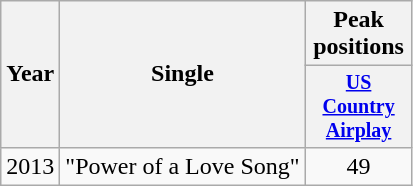<table class="wikitable" style="text-align:center;">
<tr>
<th rowspan="2">Year</th>
<th rowspan="2">Single</th>
<th>Peak positions</th>
</tr>
<tr style="font-size:smaller;">
<th style="width:65px;"><a href='#'>US Country Airplay</a></th>
</tr>
<tr>
<td>2013</td>
<td style="text-align:left;">"Power of a Love Song"</td>
<td>49</td>
</tr>
</table>
